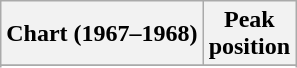<table class="wikitable sortable plainrowheaders" style="text-align:center">
<tr>
<th scope="col">Chart (1967–1968)</th>
<th scope="col">Peak<br>position</th>
</tr>
<tr>
</tr>
<tr>
</tr>
<tr>
</tr>
<tr>
</tr>
<tr>
</tr>
</table>
